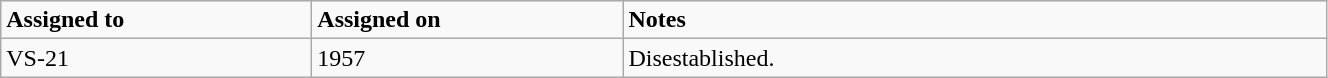<table class="wikitable" style="width: 70%;">
<tr>
<td style="width: 200px;"><strong>Assigned to</strong></td>
<td style="width: 200px;"><strong>Assigned on</strong></td>
<td><strong>Notes</strong></td>
</tr>
<tr>
<td>VS-21</td>
<td>1957</td>
<td>Disestablished.</td>
</tr>
</table>
